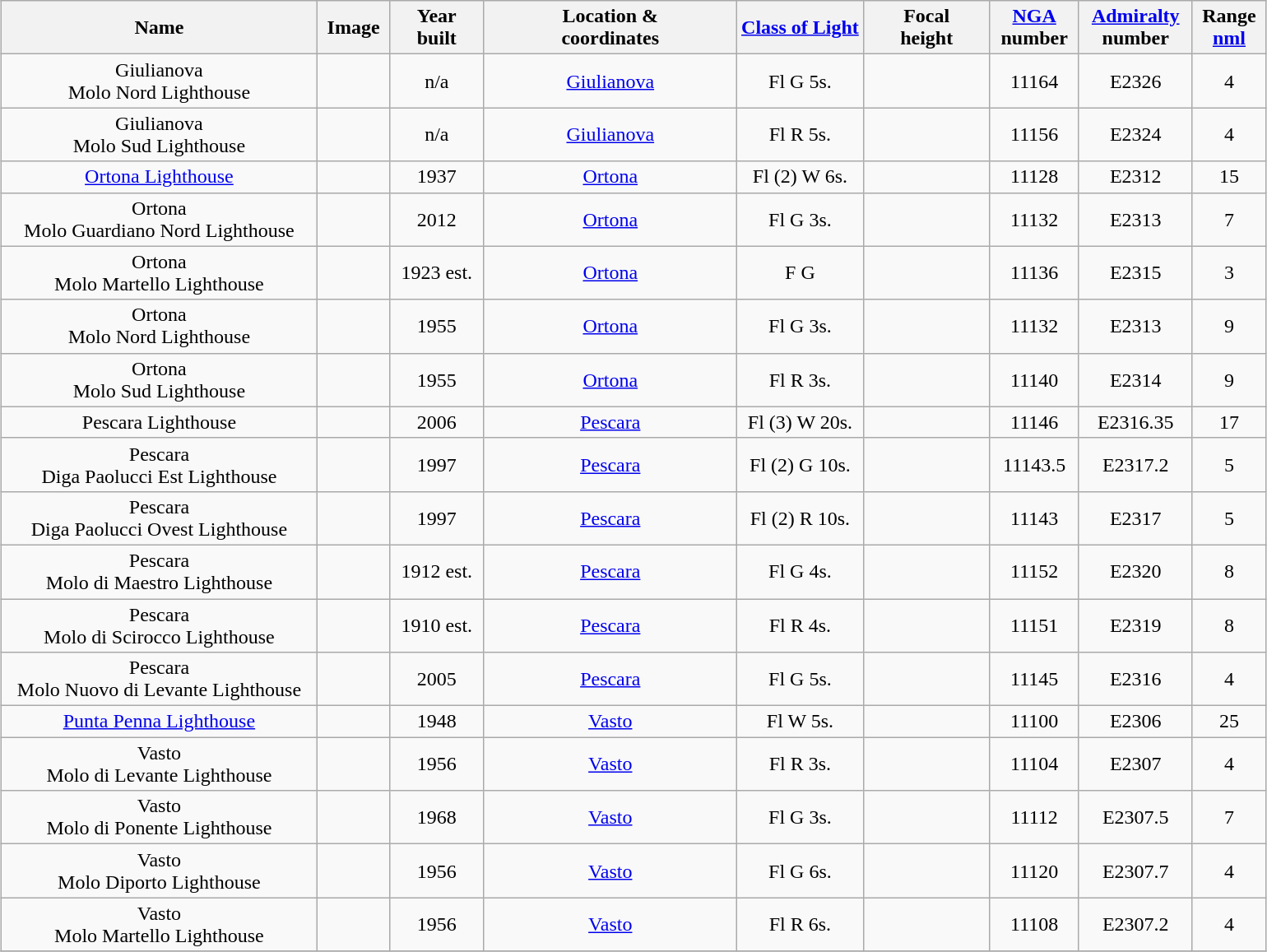<table class="wikitable sortable" style="margin:auto;text-align:center">
<tr>
<th width="25%">Name</th>
<th>Image</th>
<th>Year<br>built</th>
<th width="20%">Location &<br> coordinates</th>
<th width="10%"><a href='#'>Class of Light</a></th>
<th width="10%">Focal<br>height</th>
<th><a href='#'>NGA</a><br>number</th>
<th><a href='#'>Admiralty</a><br>number</th>
<th>Range<br><a href='#'>nml</a></th>
</tr>
<tr>
<td>Giulianova<br>Molo Nord Lighthouse</td>
<td></td>
<td>n/a</td>
<td><a href='#'>Giulianova</a><br> </td>
<td>Fl G 5s.</td>
<td></td>
<td>11164</td>
<td>E2326</td>
<td>4</td>
</tr>
<tr>
<td>Giulianova<br> Molo Sud Lighthouse</td>
<td></td>
<td>n/a</td>
<td><a href='#'>Giulianova</a><br></td>
<td>Fl R 5s.</td>
<td></td>
<td>11156</td>
<td>E2324</td>
<td>4</td>
</tr>
<tr>
<td><a href='#'>Ortona Lighthouse</a></td>
<td></td>
<td>1937</td>
<td><a href='#'>Ortona</a><br> </td>
<td>Fl (2) W 6s.</td>
<td></td>
<td>11128</td>
<td>E2312</td>
<td>15</td>
</tr>
<tr>
<td>Ortona<br> Molo Guardiano Nord Lighthouse</td>
<td></td>
<td>2012</td>
<td><a href='#'>Ortona</a><br> </td>
<td>Fl G 3s.</td>
<td></td>
<td>11132</td>
<td>E2313</td>
<td>7</td>
</tr>
<tr>
<td>Ortona<br> Molo Martello Lighthouse</td>
<td></td>
<td>1923 est.</td>
<td><a href='#'>Ortona</a><br> </td>
<td>F G</td>
<td></td>
<td>11136</td>
<td>E2315</td>
<td>3</td>
</tr>
<tr>
<td>Ortona<br> Molo Nord Lighthouse</td>
<td></td>
<td>1955</td>
<td><a href='#'>Ortona</a><br> </td>
<td>Fl G 3s.</td>
<td></td>
<td>11132</td>
<td>E2313</td>
<td>9</td>
</tr>
<tr>
<td>Ortona<br> Molo Sud Lighthouse</td>
<td></td>
<td>1955</td>
<td><a href='#'>Ortona</a><br></td>
<td>Fl R 3s.</td>
<td></td>
<td>11140</td>
<td>E2314</td>
<td>9</td>
</tr>
<tr>
<td>Pescara Lighthouse</td>
<td></td>
<td>2006</td>
<td><a href='#'>Pescara</a><br></td>
<td>Fl (3) W 20s.</td>
<td></td>
<td>11146</td>
<td>E2316.35</td>
<td>17</td>
</tr>
<tr>
<td>Pescara<br> Diga Paolucci Est Lighthouse</td>
<td></td>
<td>1997</td>
<td><a href='#'>Pescara</a><br> </td>
<td>Fl (2) G 10s.</td>
<td></td>
<td>11143.5</td>
<td>E2317.2</td>
<td>5</td>
</tr>
<tr>
<td>Pescara<br> Diga Paolucci Ovest Lighthouse</td>
<td></td>
<td>1997</td>
<td><a href='#'>Pescara</a><br> </td>
<td>Fl (2) R 10s.</td>
<td></td>
<td>11143</td>
<td>E2317</td>
<td>5</td>
</tr>
<tr>
<td>Pescara<br> Molo di Maestro Lighthouse</td>
<td></td>
<td>1912 est.</td>
<td><a href='#'>Pescara</a><br></td>
<td>Fl G 4s.</td>
<td></td>
<td>11152</td>
<td>E2320</td>
<td>8</td>
</tr>
<tr>
<td>Pescara<br> Molo di Scirocco Lighthouse</td>
<td></td>
<td>1910 est.</td>
<td><a href='#'>Pescara</a><br></td>
<td>Fl R 4s.</td>
<td></td>
<td>11151</td>
<td>E2319</td>
<td>8</td>
</tr>
<tr>
<td>Pescara<br> Molo Nuovo di Levante Lighthouse</td>
<td></td>
<td>2005</td>
<td><a href='#'>Pescara</a><br> </td>
<td>Fl G 5s.</td>
<td></td>
<td>11145</td>
<td>E2316</td>
<td>4</td>
</tr>
<tr>
<td><a href='#'>Punta Penna Lighthouse</a></td>
<td></td>
<td>1948</td>
<td><a href='#'>Vasto</a><br> </td>
<td>Fl W 5s.</td>
<td></td>
<td>11100</td>
<td>E2306</td>
<td>25</td>
</tr>
<tr>
<td>Vasto<br> Molo di Levante Lighthouse</td>
<td></td>
<td>1956</td>
<td><a href='#'>Vasto</a><br> </td>
<td>Fl R 3s.</td>
<td></td>
<td>11104</td>
<td>E2307</td>
<td>4</td>
</tr>
<tr>
<td>Vasto<br> Molo di Ponente Lighthouse</td>
<td></td>
<td>1968</td>
<td><a href='#'>Vasto</a><br> </td>
<td>Fl G 3s.</td>
<td></td>
<td>11112</td>
<td>E2307.5</td>
<td>7</td>
</tr>
<tr>
<td>Vasto<br> Molo Diporto Lighthouse</td>
<td></td>
<td>1956</td>
<td><a href='#'>Vasto</a><br> </td>
<td>Fl G 6s.</td>
<td></td>
<td>11120</td>
<td>E2307.7</td>
<td>4</td>
</tr>
<tr>
<td>Vasto<br> Molo Martello Lighthouse</td>
<td></td>
<td>1956</td>
<td><a href='#'>Vasto</a><br> </td>
<td>Fl R 6s.</td>
<td></td>
<td>11108</td>
<td>E2307.2</td>
<td>4</td>
</tr>
<tr>
</tr>
</table>
